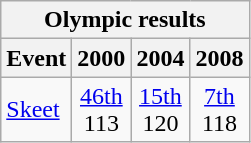<table class="wikitable" style="text-align: center">
<tr>
<th colspan=4>Olympic results</th>
</tr>
<tr>
<th>Event</th>
<th>2000</th>
<th>2004</th>
<th>2008</th>
</tr>
<tr>
<td align=left><a href='#'>Skeet</a></td>
<td><a href='#'>46th</a><br>113</td>
<td><a href='#'>15th</a><br>120</td>
<td><a href='#'>7th</a><br>118</td>
</tr>
</table>
